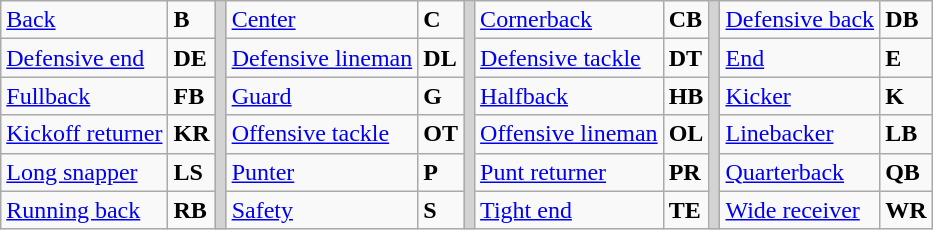<table class="wikitable">
<tr>
<td><a href='#'>Back</a></td>
<td><strong>B</strong></td>
<td rowSpan="6" style="background-color:lightgrey;"></td>
<td><a href='#'>Center</a></td>
<td><strong>C</strong></td>
<td rowSpan="6" style="background-color:lightgrey;"></td>
<td><a href='#'>Cornerback</a></td>
<td><strong>CB</strong></td>
<td rowSpan="6" style="background-color:lightgrey;"></td>
<td><a href='#'>Defensive back</a></td>
<td><strong>DB</strong></td>
</tr>
<tr>
<td><a href='#'>Defensive end</a></td>
<td><strong>DE</strong></td>
<td><a href='#'>Defensive lineman</a></td>
<td><strong>DL</strong></td>
<td><a href='#'>Defensive tackle</a></td>
<td><strong>DT</strong></td>
<td><a href='#'>End</a></td>
<td><strong>E</strong></td>
</tr>
<tr>
<td><a href='#'>Fullback</a></td>
<td><strong>FB</strong></td>
<td><a href='#'>Guard</a></td>
<td><strong>G</strong></td>
<td><a href='#'>Halfback</a></td>
<td><strong>HB</strong></td>
<td><a href='#'>Kicker</a></td>
<td><strong>K</strong></td>
</tr>
<tr>
<td><a href='#'>Kickoff returner</a></td>
<td><strong>KR</strong></td>
<td><a href='#'>Offensive tackle</a></td>
<td><strong>OT</strong></td>
<td><a href='#'>Offensive lineman</a></td>
<td><strong>OL</strong></td>
<td><a href='#'>Linebacker</a></td>
<td><strong>LB</strong></td>
</tr>
<tr>
<td><a href='#'>Long snapper</a></td>
<td><strong>LS</strong></td>
<td><a href='#'>Punter</a></td>
<td><strong>P</strong></td>
<td><a href='#'>Punt returner</a></td>
<td><strong>PR</strong></td>
<td><a href='#'>Quarterback</a></td>
<td><strong>QB</strong></td>
</tr>
<tr>
<td><a href='#'>Running back</a></td>
<td><strong>RB</strong></td>
<td><a href='#'>Safety</a></td>
<td><strong>S</strong></td>
<td><a href='#'>Tight end</a></td>
<td><strong>TE</strong></td>
<td><a href='#'>Wide receiver</a></td>
<td><strong>WR</strong></td>
</tr>
</table>
